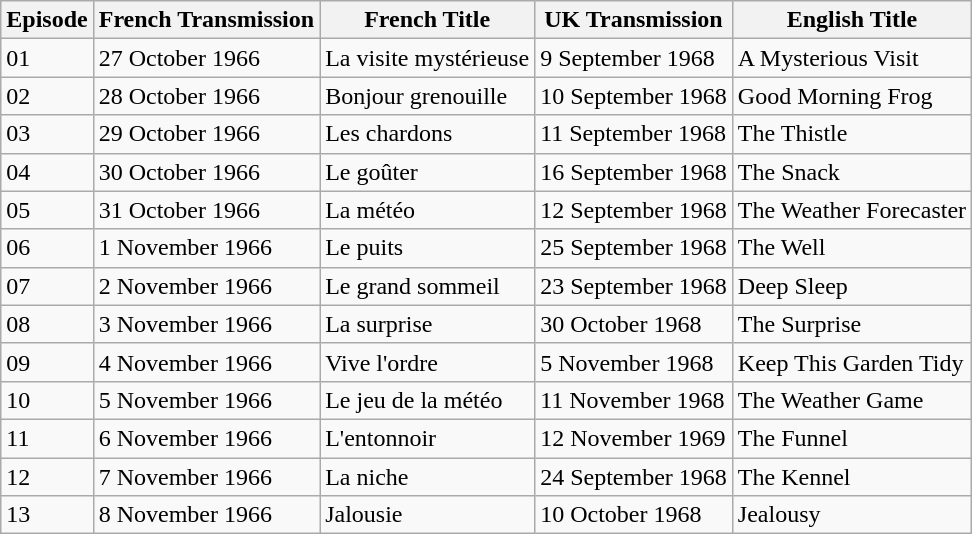<table class="wikitable">
<tr>
<th>Episode</th>
<th>French Transmission</th>
<th>French Title</th>
<th>UK Transmission</th>
<th>English Title</th>
</tr>
<tr>
<td>01</td>
<td>27 October 1966</td>
<td>La visite mystérieuse</td>
<td>9 September 1968</td>
<td>A Mysterious Visit</td>
</tr>
<tr>
<td>02</td>
<td>28 October 1966</td>
<td>Bonjour grenouille</td>
<td>10 September 1968</td>
<td>Good Morning Frog</td>
</tr>
<tr>
<td>03</td>
<td>29 October 1966</td>
<td>Les chardons</td>
<td>11 September 1968</td>
<td>The Thistle</td>
</tr>
<tr>
<td>04</td>
<td>30 October 1966</td>
<td>Le goûter</td>
<td>16 September 1968</td>
<td>The Snack</td>
</tr>
<tr>
<td>05</td>
<td>31 October 1966</td>
<td>La météo</td>
<td>12 September 1968</td>
<td>The Weather Forecaster</td>
</tr>
<tr>
<td>06</td>
<td>1 November 1966</td>
<td>Le puits</td>
<td>25 September 1968</td>
<td>The Well</td>
</tr>
<tr>
<td>07</td>
<td>2 November 1966</td>
<td>Le grand sommeil</td>
<td>23 September 1968</td>
<td>Deep Sleep</td>
</tr>
<tr>
<td>08</td>
<td>3 November 1966</td>
<td>La surprise</td>
<td>30 October 1968</td>
<td>The Surprise</td>
</tr>
<tr>
<td>09</td>
<td>4 November 1966</td>
<td>Vive l'ordre</td>
<td>5 November 1968</td>
<td>Keep This Garden Tidy</td>
</tr>
<tr>
<td>10</td>
<td>5 November 1966</td>
<td>Le jeu de la météo</td>
<td>11 November 1968</td>
<td>The Weather Game</td>
</tr>
<tr>
<td>11</td>
<td>6 November 1966</td>
<td>L'entonnoir</td>
<td>12 November 1969</td>
<td>The Funnel</td>
</tr>
<tr>
<td>12</td>
<td>7 November 1966</td>
<td>La niche</td>
<td>24 September 1968</td>
<td>The Kennel</td>
</tr>
<tr>
<td>13</td>
<td>8 November 1966</td>
<td>Jalousie</td>
<td>10 October 1968</td>
<td>Jealousy</td>
</tr>
</table>
